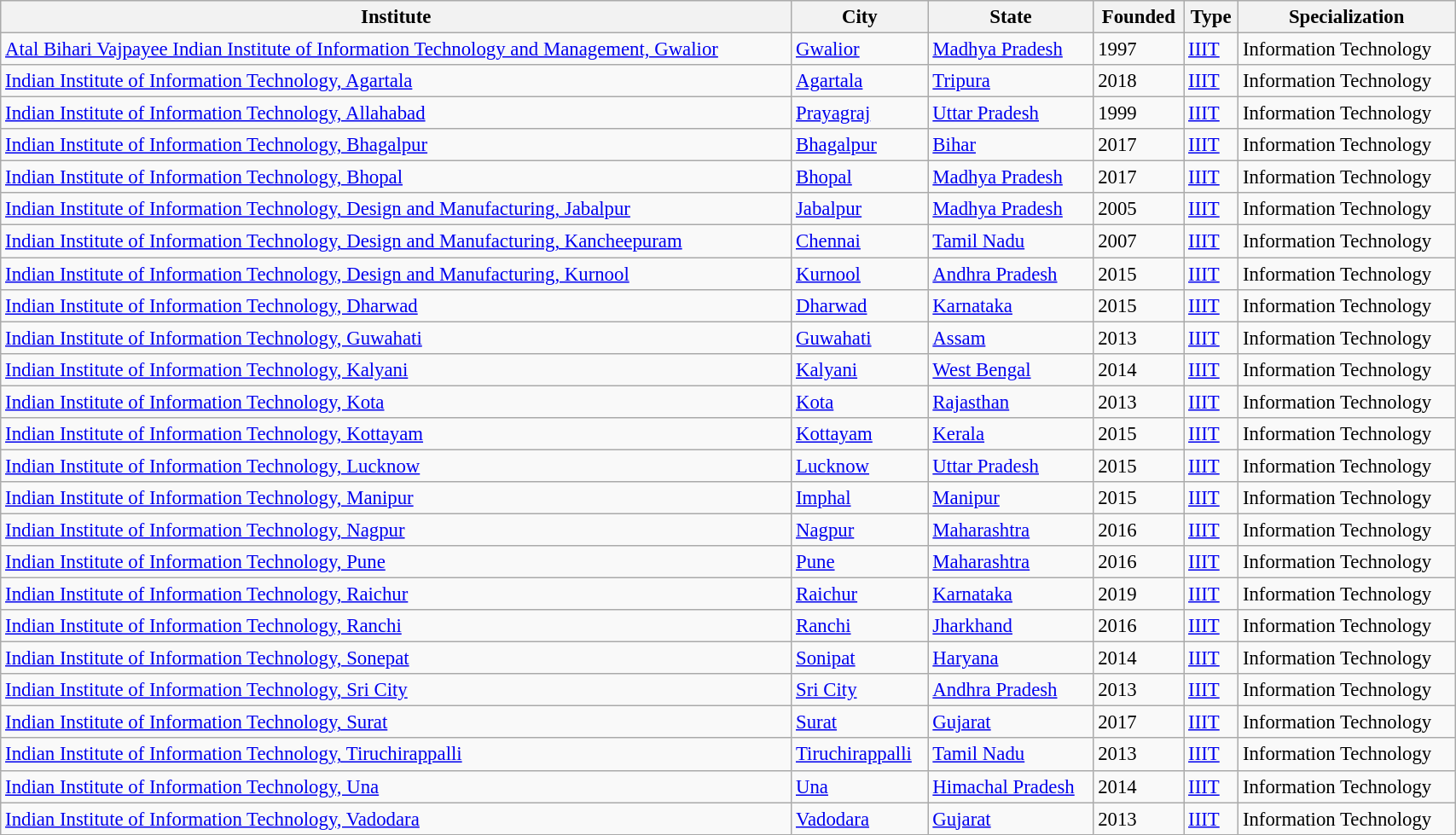<table class="wikitable sortable" style="width:90%; font-size:95%">
<tr align=center>
<th>Institute</th>
<th>City</th>
<th>State</th>
<th>Founded</th>
<th>Type</th>
<th>Specialization</th>
</tr>
<tr>
<td><a href='#'>Atal Bihari Vajpayee Indian Institute of Information Technology and Management, Gwalior</a></td>
<td><a href='#'>Gwalior</a></td>
<td><a href='#'>Madhya Pradesh</a></td>
<td>1997</td>
<td><a href='#'>IIIT</a></td>
<td>Information Technology</td>
</tr>
<tr>
<td><a href='#'>Indian Institute of Information Technology, Agartala</a></td>
<td><a href='#'>Agartala</a></td>
<td><a href='#'>Tripura</a></td>
<td>2018</td>
<td><a href='#'>IIIT</a></td>
<td>Information Technology</td>
</tr>
<tr>
<td><a href='#'>Indian Institute of Information Technology, Allahabad</a></td>
<td><a href='#'>Prayagraj</a></td>
<td><a href='#'>Uttar Pradesh</a></td>
<td>1999</td>
<td><a href='#'>IIIT</a></td>
<td>Information Technology</td>
</tr>
<tr>
<td><a href='#'>Indian Institute of Information Technology, Bhagalpur</a></td>
<td><a href='#'>Bhagalpur</a></td>
<td><a href='#'>Bihar</a></td>
<td>2017</td>
<td><a href='#'>IIIT</a></td>
<td>Information Technology</td>
</tr>
<tr>
<td><a href='#'>Indian Institute of Information Technology, Bhopal</a></td>
<td><a href='#'>Bhopal</a></td>
<td><a href='#'>Madhya Pradesh</a></td>
<td>2017</td>
<td><a href='#'>IIIT</a></td>
<td>Information Technology</td>
</tr>
<tr>
<td><a href='#'>Indian Institute of Information Technology, Design and Manufacturing, Jabalpur</a></td>
<td><a href='#'>Jabalpur</a></td>
<td><a href='#'>Madhya Pradesh</a></td>
<td>2005</td>
<td><a href='#'>IIIT</a></td>
<td>Information Technology</td>
</tr>
<tr>
<td><a href='#'>Indian Institute of Information Technology, Design and Manufacturing, Kancheepuram</a></td>
<td><a href='#'>Chennai</a></td>
<td><a href='#'>Tamil Nadu</a></td>
<td>2007</td>
<td><a href='#'>IIIT</a></td>
<td>Information Technology</td>
</tr>
<tr>
<td><a href='#'>Indian Institute of Information Technology, Design and Manufacturing, Kurnool</a></td>
<td><a href='#'>Kurnool</a></td>
<td><a href='#'>Andhra Pradesh</a></td>
<td>2015</td>
<td><a href='#'>IIIT</a></td>
<td>Information Technology</td>
</tr>
<tr>
<td><a href='#'>Indian Institute of Information Technology, Dharwad</a></td>
<td><a href='#'>Dharwad</a></td>
<td><a href='#'>Karnataka</a></td>
<td>2015</td>
<td><a href='#'>IIIT</a></td>
<td>Information Technology</td>
</tr>
<tr>
<td><a href='#'>Indian Institute of Information Technology, Guwahati</a></td>
<td><a href='#'>Guwahati</a></td>
<td><a href='#'>Assam</a></td>
<td>2013</td>
<td><a href='#'>IIIT</a></td>
<td>Information Technology</td>
</tr>
<tr>
<td><a href='#'>Indian Institute of Information Technology, Kalyani</a></td>
<td><a href='#'>Kalyani</a></td>
<td><a href='#'>West Bengal</a></td>
<td>2014</td>
<td><a href='#'>IIIT</a></td>
<td>Information Technology</td>
</tr>
<tr>
<td><a href='#'>Indian Institute of Information Technology, Kota</a></td>
<td><a href='#'>Kota</a></td>
<td><a href='#'>Rajasthan</a></td>
<td>2013</td>
<td><a href='#'>IIIT</a></td>
<td>Information Technology</td>
</tr>
<tr>
<td><a href='#'>Indian Institute of Information Technology, Kottayam</a></td>
<td><a href='#'>Kottayam</a></td>
<td><a href='#'>Kerala</a></td>
<td>2015</td>
<td><a href='#'>IIIT</a></td>
<td>Information Technology</td>
</tr>
<tr>
<td><a href='#'>Indian Institute of Information Technology, Lucknow</a></td>
<td><a href='#'>Lucknow</a></td>
<td><a href='#'>Uttar Pradesh</a></td>
<td>2015</td>
<td><a href='#'>IIIT</a></td>
<td>Information Technology</td>
</tr>
<tr>
<td><a href='#'>Indian Institute of Information Technology, Manipur</a></td>
<td><a href='#'>Imphal</a></td>
<td><a href='#'>Manipur</a></td>
<td>2015</td>
<td><a href='#'>IIIT</a></td>
<td>Information Technology</td>
</tr>
<tr>
<td><a href='#'>Indian Institute of Information Technology, Nagpur</a></td>
<td><a href='#'>Nagpur</a></td>
<td><a href='#'>Maharashtra</a></td>
<td>2016</td>
<td><a href='#'>IIIT</a></td>
<td>Information Technology</td>
</tr>
<tr>
<td><a href='#'>Indian Institute of Information Technology, Pune</a></td>
<td><a href='#'>Pune</a></td>
<td><a href='#'>Maharashtra</a></td>
<td>2016</td>
<td><a href='#'>IIIT</a></td>
<td>Information Technology</td>
</tr>
<tr>
<td><a href='#'>Indian Institute of Information Technology, Raichur</a></td>
<td><a href='#'>Raichur</a></td>
<td><a href='#'>Karnataka</a></td>
<td>2019</td>
<td><a href='#'>IIIT</a></td>
<td>Information Technology</td>
</tr>
<tr>
<td><a href='#'>Indian Institute of Information Technology, Ranchi</a></td>
<td><a href='#'>Ranchi</a></td>
<td><a href='#'>Jharkhand</a></td>
<td>2016</td>
<td><a href='#'>IIIT</a></td>
<td>Information Technology</td>
</tr>
<tr>
<td><a href='#'>Indian Institute of Information Technology, Sonepat</a></td>
<td><a href='#'>Sonipat</a></td>
<td><a href='#'>Haryana</a></td>
<td>2014</td>
<td><a href='#'>IIIT</a></td>
<td>Information Technology</td>
</tr>
<tr>
<td><a href='#'>Indian Institute of Information Technology, Sri City</a></td>
<td><a href='#'>Sri City</a></td>
<td><a href='#'>Andhra Pradesh</a></td>
<td>2013</td>
<td><a href='#'>IIIT</a></td>
<td>Information Technology</td>
</tr>
<tr>
<td><a href='#'>Indian Institute of Information Technology, Surat</a></td>
<td><a href='#'>Surat</a></td>
<td><a href='#'>Gujarat</a></td>
<td>2017</td>
<td><a href='#'>IIIT</a></td>
<td>Information Technology</td>
</tr>
<tr>
<td><a href='#'>Indian Institute of Information Technology, Tiruchirappalli</a></td>
<td><a href='#'>Tiruchirappalli</a></td>
<td><a href='#'>Tamil Nadu</a></td>
<td>2013</td>
<td><a href='#'>IIIT</a></td>
<td>Information Technology</td>
</tr>
<tr>
<td><a href='#'>Indian Institute of Information Technology, Una</a></td>
<td><a href='#'>Una</a></td>
<td><a href='#'>Himachal Pradesh</a></td>
<td>2014</td>
<td><a href='#'>IIIT</a></td>
<td>Information Technology</td>
</tr>
<tr>
<td><a href='#'>Indian Institute of Information Technology, Vadodara</a></td>
<td><a href='#'>Vadodara</a></td>
<td><a href='#'>Gujarat</a></td>
<td>2013</td>
<td><a href='#'>IIIT</a></td>
<td>Information Technology</td>
</tr>
</table>
